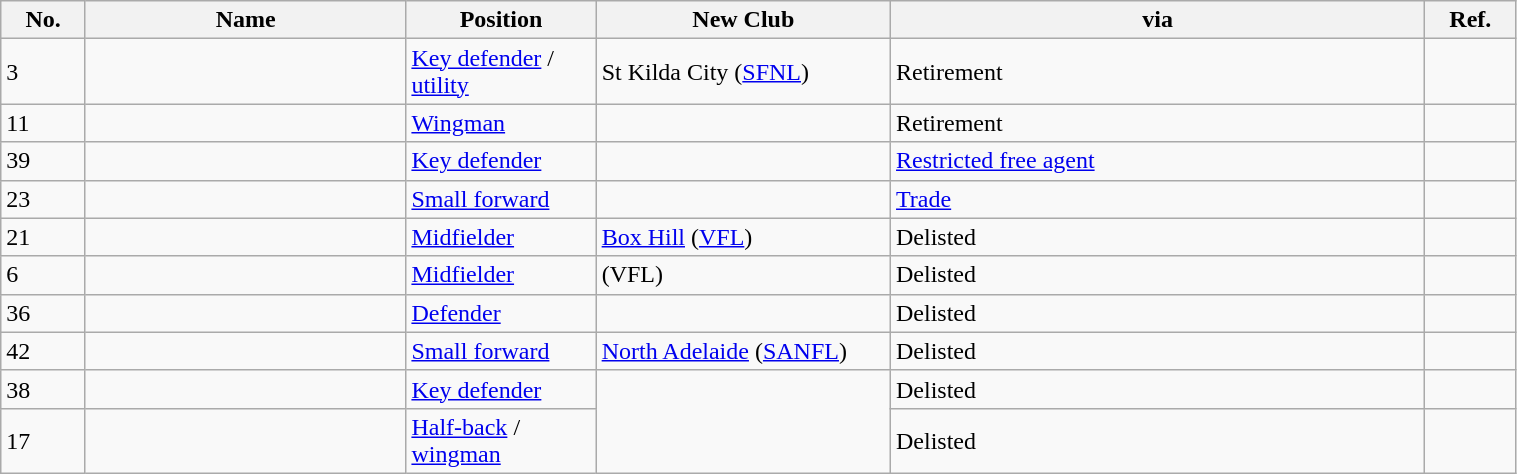<table class="wikitable sortable" style="width:80%;">
<tr>
<th width="1%">No.</th>
<th width="6%">Name</th>
<th width="2%">Position</th>
<th width="5%">New Club</th>
<th width="10%">via</th>
<th width="1%">Ref.</th>
</tr>
<tr>
<td align="left">3</td>
<td></td>
<td><a href='#'>Key defender</a> / <a href='#'>utility</a></td>
<td>St Kilda City (<a href='#'>SFNL</a>)</td>
<td>Retirement</td>
<td></td>
</tr>
<tr>
<td>11</td>
<td></td>
<td><a href='#'>Wingman</a></td>
<td></td>
<td>Retirement</td>
<td></td>
</tr>
<tr>
<td>39</td>
<td></td>
<td><a href='#'>Key defender</a></td>
<td></td>
<td><a href='#'>Restricted free agent</a></td>
<td></td>
</tr>
<tr>
<td>23</td>
<td></td>
<td><a href='#'>Small forward</a></td>
<td></td>
<td><a href='#'>Trade</a></td>
<td></td>
</tr>
<tr>
<td>21</td>
<td></td>
<td><a href='#'>Midfielder</a></td>
<td><a href='#'>Box Hill</a> (<a href='#'>VFL</a>)</td>
<td>Delisted</td>
<td></td>
</tr>
<tr>
<td>6</td>
<td></td>
<td><a href='#'>Midfielder</a></td>
<td> (VFL)</td>
<td>Delisted</td>
<td></td>
</tr>
<tr>
<td>36</td>
<td></td>
<td><a href='#'>Defender</a></td>
<td></td>
<td>Delisted</td>
<td></td>
</tr>
<tr>
<td>42</td>
<td></td>
<td><a href='#'>Small forward</a></td>
<td><a href='#'>North Adelaide</a> (<a href='#'>SANFL</a>)</td>
<td>Delisted</td>
<td></td>
</tr>
<tr>
<td>38</td>
<td></td>
<td><a href='#'>Key defender</a></td>
<td rowspan="2"></td>
<td>Delisted</td>
<td></td>
</tr>
<tr>
<td>17</td>
<td></td>
<td><a href='#'>Half-back</a> / <a href='#'>wingman</a></td>
<td>Delisted</td>
<td></td>
</tr>
</table>
